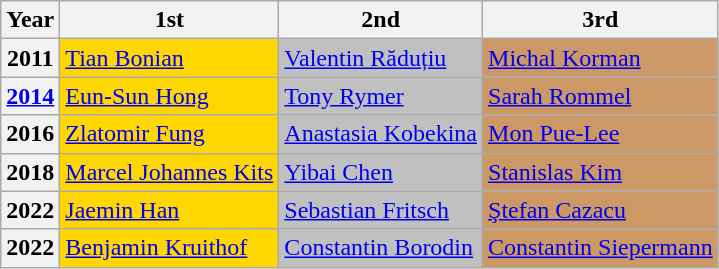<table class="wikitable">
<tr>
<th>Year</th>
<th>1st</th>
<th>2nd</th>
<th>3rd</th>
</tr>
<tr valign="top">
<th>2011</th>
<td bgcolor="gold"> <a href='#'>Tian Bonian</a></td>
<td bgcolor="silver"> <a href='#'>Valentin Răduțiu</a></td>
<td bgcolor="cc9966"> <a href='#'>Michal Korman</a></td>
</tr>
<tr valign="top">
<th><a href='#'>2014</a></th>
<td bgcolor="gold"> <a href='#'>Eun-Sun Hong</a></td>
<td bgcolor="silver"> <a href='#'>Tony Rymer</a></td>
<td bgcolor="cc9966"> <a href='#'>Sarah Rommel</a></td>
</tr>
<tr valign="top">
<th>2016</th>
<td bgcolor="gold"> <a href='#'>Zlatomir Fung</a></td>
<td bgcolor="silver"> <a href='#'>Anastasia Kobekina</a></td>
<td bgcolor="cc9966"> <a href='#'>Mon Pue-Lee</a></td>
</tr>
<tr valign="top">
<th>2018</th>
<td bgcolor="gold"> <a href='#'>Marcel Johannes Kits</a></td>
<td bgcolor="silver"> <a href='#'>Yibai Chen</a></td>
<td bgcolor="cc9966"> <a href='#'>Stanislas Kim</a></td>
</tr>
<tr valign="top">
<th>2022</th>
<td bgcolor="gold"> <a href='#'>Jaemin Han</a></td>
<td bgcolor="silver"> <a href='#'>Sebastian Fritsch</a></td>
<td bgcolor="cc9966"> <a href='#'>Ştefan Cazacu</a></td>
</tr>
<tr valign="top">
<th>2022</th>
<td bgcolor="gold"> <a href='#'>Benjamin Kruithof</a></td>
<td bgcolor="silver"> <a href='#'>Constantin Borodin</a></td>
<td bgcolor="cc9966"> <a href='#'>Constantin Siepermann</a></td>
</tr>
</table>
